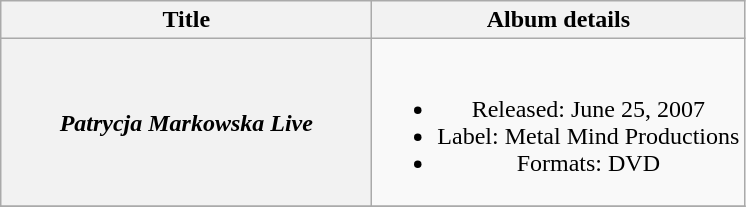<table class="wikitable plainrowheaders" style="text-align:center;">
<tr>
<th scope="col" style="width:15em;">Title</th>
<th scope="col">Album details</th>
</tr>
<tr>
<th scope="row"><em>Patrycja Markowska Live</em></th>
<td><br><ul><li>Released: June 25, 2007</li><li>Label: Metal Mind Productions</li><li>Formats: DVD</li></ul></td>
</tr>
<tr>
</tr>
</table>
